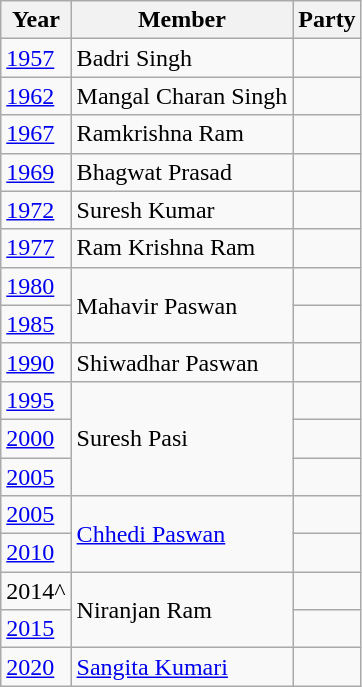<table class="wikitable sortable">
<tr>
<th>Year</th>
<th>Member</th>
<th colspan="2">Party</th>
</tr>
<tr>
<td><a href='#'>1957</a></td>
<td>Badri Singh</td>
<td></td>
</tr>
<tr>
<td><a href='#'>1962</a></td>
<td>Mangal Charan Singh</td>
<td></td>
</tr>
<tr>
<td><a href='#'>1967</a></td>
<td>Ramkrishna Ram</td>
</tr>
<tr>
<td><a href='#'>1969</a></td>
<td>Bhagwat Prasad</td>
<td></td>
</tr>
<tr>
<td><a href='#'>1972</a></td>
<td>Suresh Kumar</td>
<td></td>
</tr>
<tr>
<td><a href='#'>1977</a></td>
<td>Ram Krishna Ram</td>
<td></td>
</tr>
<tr>
<td><a href='#'>1980</a></td>
<td rowspan="2">Mahavir Paswan</td>
<td></td>
</tr>
<tr>
<td><a href='#'>1985</a></td>
<td></td>
</tr>
<tr>
<td><a href='#'>1990</a></td>
<td>Shiwadhar Paswan</td>
<td></td>
</tr>
<tr>
<td><a href='#'>1995</a></td>
<td rowspan="3">Suresh Pasi</td>
<td></td>
</tr>
<tr>
<td><a href='#'>2000</a></td>
</tr>
<tr>
<td><a href='#'>2005</a></td>
<td></td>
</tr>
<tr>
<td><a href='#'>2005</a></td>
<td rowspan="2"><a href='#'>Chhedi Paswan</a></td>
<td></td>
</tr>
<tr>
<td><a href='#'>2010</a></td>
</tr>
<tr>
<td>2014^</td>
<td rowspan="2">Niranjan Ram</td>
<td></td>
</tr>
<tr>
<td><a href='#'>2015</a></td>
</tr>
<tr>
<td><a href='#'>2020</a></td>
<td><a href='#'>Sangita Kumari</a></td>
<td></td>
</tr>
</table>
